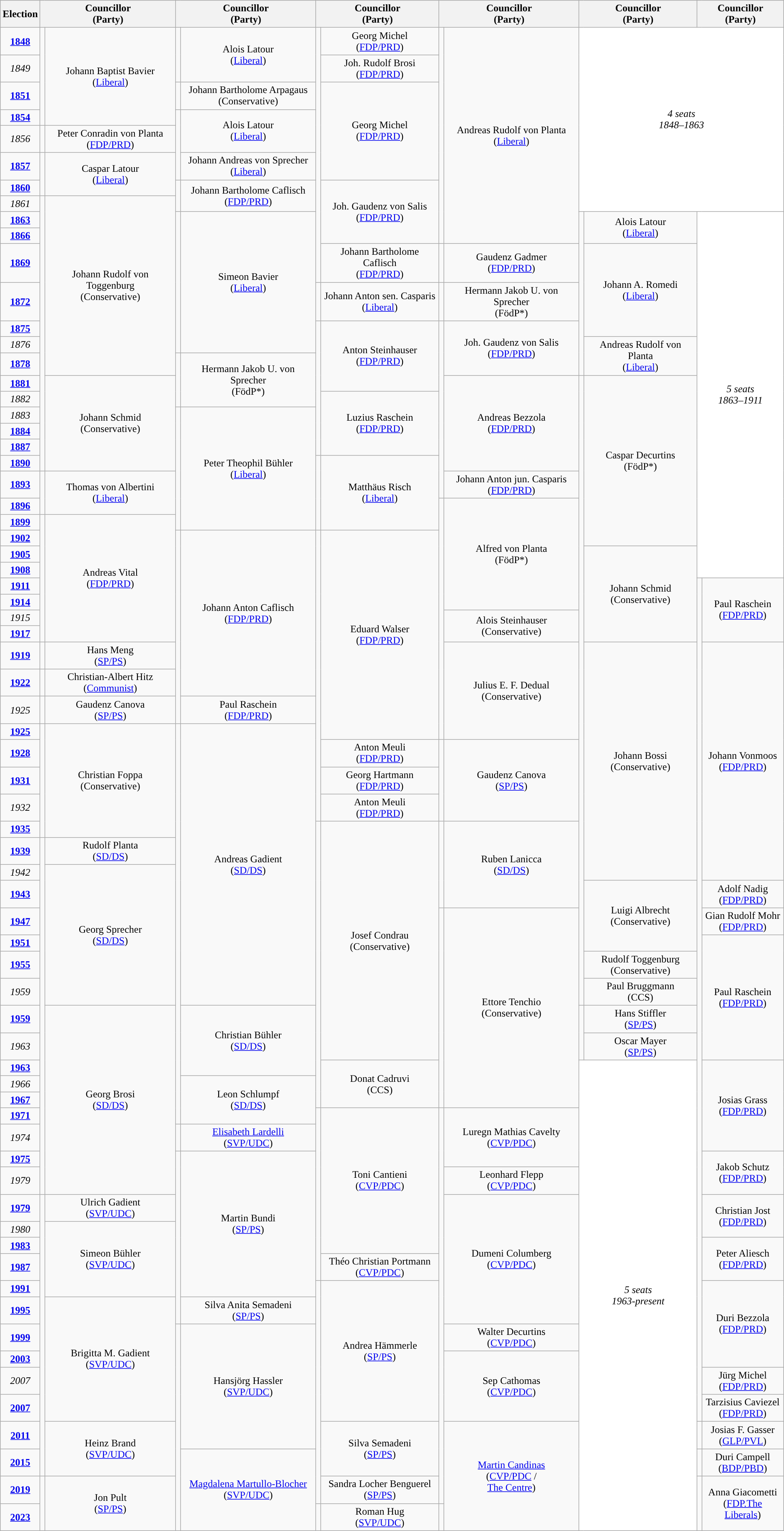<table class="wikitable" style="text-align:center">
<tr>
<th>Election</th>
<th colspan=2>Councillor<br>(Party)</th>
<th colspan=2>Councillor<br>(Party)</th>
<th colspan=2>Councillor<br>(Party)</th>
<th colspan=2>Councillor<br>(Party)</th>
<th colspan=2>Councillor<br>(Party)</th>
<th colspan=2>Councillor<br>(Party)</th>
</tr>
<tr>
<td><strong><a href='#'>1848</a></strong></td>
<td rowspan=4; style="background-color: "></td>
<td rowspan=4>Johann Baptist Bavier<br>(<a href='#'>Liberal</a>)</td>
<td rowspan=2; style="background-color: "></td>
<td rowspan=2>Alois Latour<br>(<a href='#'>Liberal</a>)</td>
<td rowspan=11; style="background-color: "></td>
<td rowspan=1>Georg Michel<br>(<a href='#'>FDP/PRD</a>)</td>
<td rowspan=10; style="background-color: "></td>
<td rowspan=10>Andreas Rudolf von Planta<br>(<a href='#'>Liberal</a>)</td>
<td colspan="4" rowspan="8" style="background-color:#FFFFFF"><em>4 seats<br>1848–1863</em></td>
</tr>
<tr>
<td><em>1849</em></td>
<td rowspan=1>Joh. Rudolf Brosi<br>(<a href='#'>FDP/PRD</a>)</td>
</tr>
<tr>
<td><strong><a href='#'>1851</a></strong></td>
<td rowspan=1; style="background-color: "></td>
<td rowspan=1>Johann Bartholome Arpagaus<br>(Conservative)</td>
<td rowspan=4>Georg Michel<br>(<a href='#'>FDP/PRD</a>)</td>
</tr>
<tr>
<td><strong><a href='#'>1854</a></strong></td>
<td rowspan=3; style="background-color: "></td>
<td rowspan=2>Alois Latour<br>(<a href='#'>Liberal</a>)</td>
</tr>
<tr>
<td><em>1856</em></td>
<td rowspan=1; style="background-color: "></td>
<td rowspan=1>Peter Conradin von Planta<br>(<a href='#'>FDP/PRD</a>)</td>
</tr>
<tr>
<td><strong><a href='#'>1857</a></strong></td>
<td rowspan=2; style="background-color: "></td>
<td rowspan=2>Caspar Latour<br>(<a href='#'>Liberal</a>)</td>
<td rowspan=1>Johann Andreas von Sprecher<br>(<a href='#'>Liberal</a>)</td>
</tr>
<tr>
<td><strong><a href='#'>1860</a></strong></td>
<td rowspan=2; style="background-color: "></td>
<td rowspan=2>Johann Bartholome Caflisch<br>(<a href='#'>FDP/PRD</a>)</td>
<td rowspan=4>Joh. Gaudenz von Salis<br>(<a href='#'>FDP/PRD</a>)</td>
</tr>
<tr>
<td><em>1861</em></td>
<td rowspan=14; style="background-color: "></td>
<td rowspan=8>Johann Rudolf von Toggenburg<br>(Conservative)</td>
</tr>
<tr>
<td><strong><a href='#'>1863</a></strong></td>
<td rowspan=6; style="background-color: "></td>
<td rowspan=6>Simeon Bavier<br>(<a href='#'>Liberal</a>)</td>
<td rowspan=7; style="background-color: "></td>
<td rowspan=2>Alois Latour<br>(<a href='#'>Liberal</a>)</td>
<td colspan="2" rowspan="19" style="background-color:#FFFFFF"><em>5 seats<br>1863–1911</em></td>
</tr>
<tr>
<td><strong><a href='#'>1866</a></strong></td>
</tr>
<tr>
<td><strong><a href='#'>1869</a></strong></td>
<td rowspan=1>Johann Bartholome Caflisch<br>(<a href='#'>FDP/PRD</a>)</td>
<td rowspan=1; style="background-color: "></td>
<td rowspan=1>Gaudenz Gadmer<br>(<a href='#'>FDP/PRD</a>)</td>
<td rowspan=3>Johann A. Romedi<br>(<a href='#'>Liberal</a>)</td>
</tr>
<tr>
<td><strong><a href='#'>1872</a></strong></td>
<td rowspan=1; style="background-color: "></td>
<td rowspan=1>Johann Anton sen. Casparis<br>(<a href='#'>Liberal</a>)</td>
<td rowspan=1; style="background-color: "></td>
<td rowspan=1>Hermann Jakob U. von Sprecher<br>(FödP*)</td>
</tr>
<tr>
<td><strong><a href='#'>1875</a></strong></td>
<td rowspan=8; style="background-color: "></td>
<td rowspan=4>Anton Steinhauser<br>(<a href='#'>FDP/PRD</a>)</td>
<td rowspan=10; style="background-color: "></td>
<td rowspan=3>Joh. Gaudenz von Salis<br>(<a href='#'>FDP/PRD</a>)</td>
</tr>
<tr>
<td><em>1876</em></td>
<td rowspan=2>Andreas Rudolf von Planta<br>(<a href='#'>Liberal</a>)</td>
</tr>
<tr>
<td><strong><a href='#'>1878</a></strong></td>
<td rowspan=3; style="background-color: "></td>
<td rowspan=3>Hermann Jakob U. von Sprecher<br>(FödP*)</td>
</tr>
<tr>
<td><strong><a href='#'>1881</a></strong></td>
<td rowspan=6>Johann Schmid<br>(Conservative)</td>
<td rowspan=6>Andreas Bezzola<br>(<a href='#'>FDP/PRD</a>)</td>
<td rowspan=31; style="background-color: "></td>
<td rowspan=10>Caspar Decurtins<br>(FödP*)</td>
</tr>
<tr>
<td><em>1882</em></td>
<td rowspan=4>Luzius Raschein<br>(<a href='#'>FDP/PRD</a>)</td>
</tr>
<tr>
<td><em>1883</em></td>
<td rowspan=7; style="background-color: "></td>
<td rowspan=7>Peter Theophil Bühler<br>(<a href='#'>Liberal</a>)</td>
</tr>
<tr>
<td><strong><a href='#'>1884</a></strong></td>
</tr>
<tr>
<td><strong><a href='#'>1887</a></strong></td>
</tr>
<tr>
<td><strong><a href='#'>1890</a></strong></td>
<td rowspan=4; style="background-color: "></td>
<td rowspan=4>Matthäus Risch<br>(<a href='#'>Liberal</a>)</td>
</tr>
<tr>
<td><strong><a href='#'>1893</a></strong></td>
<td rowspan=2; style="background-color: "></td>
<td rowspan=2>Thomas von Albertini<br>(<a href='#'>Liberal</a>)</td>
<td rowspan=1>Johann Anton jun. Casparis<br>(<a href='#'>FDP/PRD</a>)</td>
</tr>
<tr>
<td><strong><a href='#'>1896</a></strong></td>
<td rowspan=13; style="background-color: "></td>
<td rowspan=7>Alfred von Planta<br>(FödP*)</td>
</tr>
<tr>
<td><strong><a href='#'>1899</a></strong></td>
<td rowspan=8; style="background-color: "></td>
<td rowspan=8>Andreas Vital<br>(<a href='#'>FDP/PRD</a>)</td>
</tr>
<tr>
<td><strong><a href='#'>1902</a></strong></td>
<td rowspan=10; style="background-color: "></td>
<td rowspan=9>Johann Anton Caflisch<br>(<a href='#'>FDP/PRD</a>)</td>
<td rowspan=14; style="background-color: "></td>
<td rowspan=11>Eduard Walser<br>(<a href='#'>FDP/PRD</a>)</td>
</tr>
<tr>
<td><strong><a href='#'>1905</a></strong></td>
<td rowspan=6>Johann Schmid<br>(Conservative)</td>
</tr>
<tr>
<td><strong><a href='#'>1908</a></strong></td>
</tr>
<tr>
<td><strong><a href='#'>1911</a></strong></td>
<td rowspan=38; style="background-color: "></td>
<td rowspan=4>Paul Raschein<br>(<a href='#'>FDP/PRD</a>)</td>
</tr>
<tr>
<td><strong><a href='#'>1914</a></strong></td>
</tr>
<tr>
<td><em>1915</em></td>
<td rowspan=2>Alois Steinhauser<br>(Conservative)</td>
</tr>
<tr>
<td><strong><a href='#'>1917</a></strong></td>
</tr>
<tr>
<td><strong><a href='#'>1919</a></strong></td>
<td rowspan=1; style="background-color: "></td>
<td rowspan=1>Hans Meng<br>(<a href='#'>SP/PS</a>)</td>
<td rowspan=4>Julius E. F. Dedual<br>(Conservative)</td>
<td rowspan=10>Johann Bossi<br>(Conservative)</td>
<td rowspan=10>Johann Vonmoos<br>(<a href='#'>FDP/PRD</a>)</td>
</tr>
<tr>
<td><strong><a href='#'>1922</a></strong></td>
<td rowspan=1; style="background-color: "></td>
<td rowspan=1>Christian-Albert Hitz<br>(<a href='#'>Communist</a>)</td>
</tr>
<tr>
<td><em>1925</em></td>
<td rowspan=1; style="background-color: "></td>
<td rowspan=1>Gaudenz Canova<br>(<a href='#'>SP/PS</a>)</td>
<td rowspan=1>Paul Raschein<br>(<a href='#'>FDP/PRD</a>)</td>
</tr>
<tr>
<td><strong><a href='#'>1925</a></strong></td>
<td rowspan=5; style="background-color: "></td>
<td rowspan=5>Christian Foppa<br>(Conservative)</td>
<td rowspan=18; style="background-color: "></td>
<td rowspan=12>Andreas Gadient<br>(<a href='#'>SD/DS</a>)</td>
</tr>
<tr>
<td><strong><a href='#'>1928</a></strong></td>
<td rowspan=1>Anton Meuli<br>(<a href='#'>FDP/PRD</a>)</td>
<td rowspan=3; style="background-color: "></td>
<td rowspan=3>Gaudenz Canova<br>(<a href='#'>SP/PS</a>)</td>
</tr>
<tr>
<td><strong><a href='#'>1931</a></strong></td>
<td rowspan=1>Georg Hartmann<br>(<a href='#'>FDP/PRD</a>)</td>
</tr>
<tr>
<td><em>1932</em></td>
<td rowspan=1>Anton Meuli<br>(<a href='#'>FDP/PRD</a>)</td>
</tr>
<tr>
<td><strong><a href='#'>1935</a></strong></td>
<td rowspan=13; style="background-color: "></td>
<td rowspan=10>Josef Condrau<br>(Conservative)</td>
<td rowspan=4; style="background-color: "></td>
<td rowspan=4>Ruben Lanicca<br>(<a href='#'>SD/DS</a>)</td>
</tr>
<tr>
<td><strong><a href='#'>1939</a></strong></td>
<td rowspan=16; style="background-color: "></td>
<td rowspan=1>Rudolf Planta<br>(<a href='#'>SD/DS</a>)</td>
</tr>
<tr>
<td><em>1942</em></td>
<td rowspan=6>Georg Sprecher<br>(<a href='#'>SD/DS</a>)</td>
</tr>
<tr>
<td><strong><a href='#'>1943</a></strong></td>
<td rowspan=3>Luigi Albrecht<br>(Conservative)</td>
<td rowspan=1>Adolf Nadig<br>(<a href='#'>FDP/PRD</a>)</td>
</tr>
<tr>
<td><strong><a href='#'>1947</a></strong></td>
<td rowspan=9; style="background-color: "></td>
<td rowspan=9>Ettore Tenchio<br>(Conservative)</td>
<td rowspan=1>Gian Rudolf Mohr<br>(<a href='#'>FDP/PRD</a>)</td>
</tr>
<tr>
<td><strong><a href='#'>1951</a></strong></td>
<td rowspan=5>Paul Raschein<br>(<a href='#'>FDP/PRD</a>)</td>
</tr>
<tr>
<td><strong><a href='#'>1955</a></strong></td>
<td rowspan=1>Rudolf Toggenburg<br>(Conservative)</td>
</tr>
<tr>
<td><em>1959</em></td>
<td rowspan=1>Paul Bruggmann<br>(CCS)</td>
</tr>
<tr>
<td><strong><a href='#'>1959</a></strong></td>
<td rowspan=9>Georg Brosi<br>(<a href='#'>SD/DS</a>)</td>
<td rowspan=3>Christian Bühler<br>(<a href='#'>SD/DS</a>)</td>
<td rowspan=2; style="background-color: "></td>
<td rowspan=1>Hans Stiffler<br>(<a href='#'>SP/PS</a>)</td>
</tr>
<tr>
<td><em>1963</em></td>
<td rowspan=1>Oscar Mayer<br>(<a href='#'>SP/PS</a>)</td>
</tr>
<tr>
<td><strong><a href='#'>1963</a></strong></td>
<td rowspan=3>Donat Cadruvi<br>(CCS)</td>
<td colspan="2" rowspan="21" style="background-color:#FFFFFF"><em>5 seats<br>1963-present</em></td>
<td rowspan=5>Josias Grass<br>(<a href='#'>FDP/PRD</a>)</td>
</tr>
<tr>
<td><em>1966</em></td>
<td rowspan=3>Leon Schlumpf<br>(<a href='#'>SD/DS</a>)</td>
</tr>
<tr>
<td><strong><a href='#'>1967</a></strong></td>
</tr>
<tr>
<td><strong><a href='#'>1971</a></strong></td>
<td rowspan=8; style="background-color: "></td>
<td rowspan=7>Toni Cantieni<br>(<a href='#'>CVP/PDC</a>)</td>
<td rowspan=17; style="background-color: "></td>
<td rowspan=3>Luregn Mathias Cavelty<br>(<a href='#'>CVP/PDC</a>)</td>
</tr>
<tr>
<td><em>1974</em></td>
<td rowspan=1; style="background-color: "></td>
<td rowspan=1><a href='#'>Elisabeth Lardelli</a><br>(<a href='#'>SVP/UDC</a>)</td>
</tr>
<tr>
<td><strong><a href='#'>1975</a></strong></td>
<td rowspan=8; style="background-color: "></td>
<td rowspan=7>Martin Bundi<br>(<a href='#'>SP/PS</a>)</td>
<td rowspan=2>Jakob Schutz<br>(<a href='#'>FDP/PRD</a>)</td>
</tr>
<tr>
<td><em>1979</em></td>
<td rowspan=1>Leonhard Flepp<br>(<a href='#'>CVP/PDC</a>)</td>
</tr>
<tr>
<td><strong><a href='#'>1979</a></strong></td>
<td rowspan=12; style="background-color: "></td>
<td rowspan=1>Ulrich Gadient<br>(<a href='#'>SVP/UDC</a>)</td>
<td rowspan=6>Dumeni Columberg<br>(<a href='#'>CVP/PDC</a>)</td>
<td rowspan=2>Christian Jost<br>(<a href='#'>FDP/PRD</a>)</td>
</tr>
<tr>
<td><em>1980</em></td>
<td rowspan=4>Simeon Bühler<br>(<a href='#'>SVP/UDC</a>)</td>
</tr>
<tr>
<td><strong><a href='#'>1983</a></strong></td>
<td rowspan=2>Peter Aliesch<br>(<a href='#'>FDP/PRD</a>)</td>
</tr>
<tr>
<td><strong><a href='#'>1987</a></strong></td>
<td rowspan=1>Théo Christian Portmann<br>(<a href='#'>CVP/PDC</a>)</td>
</tr>
<tr>
<td><strong><a href='#'>1991</a></strong></td>
<td rowspan=9; style="background-color: "></td>
<td rowspan=6>Andrea Hämmerle<br>(<a href='#'>SP/PS</a>)</td>
<td rowspan=4>Duri Bezzola<br>(<a href='#'>FDP/PRD</a>)</td>
</tr>
<tr>
<td><strong><a href='#'>1995</a></strong></td>
<td rowspan=5>Brigitta M. Gadient<br>(<a href='#'>SVP/UDC</a>)</td>
<td rowspan=1>Silva Anita Semadeni<br>(<a href='#'>SP/PS</a>)</td>
</tr>
<tr>
<td><strong><a href='#'>1999</a></strong></td>
<td rowspan=8; style="background-color: "></td>
<td rowspan=5>Hansjörg Hassler<br>(<a href='#'>SVP/UDC</a>)</td>
<td rowspan=1>Walter Decurtins<br>(<a href='#'>CVP/PDC</a>)</td>
</tr>
<tr>
<td><strong><a href='#'>2003</a></strong></td>
<td rowspan=3>Sep Cathomas<br>(<a href='#'>CVP/PDC</a>)</td>
</tr>
<tr>
<td><em>2007</em></td>
<td rowspan=1>Jürg Michel<br>(<a href='#'>FDP/PRD</a>)</td>
</tr>
<tr>
<td><strong><a href='#'>2007</a></strong></td>
<td rowspan=1>Tarzisius Caviezel<br>(<a href='#'>FDP/PRD</a>)</td>
</tr>
<tr>
<td><strong><a href='#'>2011</a></strong></td>
<td rowspan=2>Heinz Brand<br>(<a href='#'>SVP/UDC</a>)</td>
<td rowspan=2>Silva Semadeni<br>(<a href='#'>SP/PS</a>)</td>
<td rowspan=4><a href='#'>Martin Candinas</a><br>(<a href='#'>CVP/PDC</a> /<br><a href='#'>The Centre</a>)</td>
<td rowspan=1; style="background-color: "></td>
<td rowspan=1>Josias F. Gasser<br>(<a href='#'>GLP/PVL</a>)</td>
</tr>
<tr>
<td><strong><a href='#'>2015</a></strong></td>
<td rowspan=3><a href='#'>Magdalena Martullo-Blocher</a><br>(<a href='#'>SVP/UDC</a>)</td>
<td rowspan=1; style="background-color: "></td>
<td rowspan=1>Duri Campell<br>(<a href='#'>BDP/PBD</a>)</td>
</tr>
<tr>
<td><strong><a href='#'>2019</a></strong></td>
<td rowspan=2; style="background-color: "></td>
<td rowspan=2>Jon Pult<br>(<a href='#'>SP/PS</a>)</td>
<td rowspan=1>Sandra Locher Benguerel<br>(<a href='#'>SP/PS</a>)</td>
<td rowspan=2; style="background-color: "></td>
<td rowspan=2>Anna Giacometti<br>(<a href='#'>FDP.The Liberals</a>)</td>
</tr>
<tr>
<td><strong><a href='#'>2023</a></strong></td>
<td rowspan=1; style="background-color: "></td>
<td rowspan=1>Roman Hug<br>(<a href='#'>SVP/UDC</a>)</td>
<td rowspan=1; style="background-color: "></td>
</tr>
</table>
